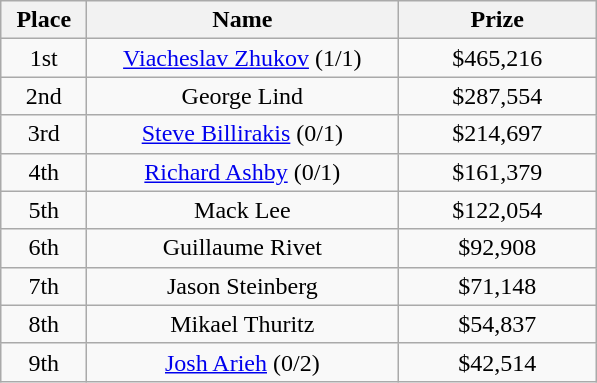<table class="wikitable">
<tr>
<th width="50">Place</th>
<th width="200">Name</th>
<th width="125">Prize</th>
</tr>
<tr>
<td align = "center">1st</td>
<td align = "center"><a href='#'>Viacheslav Zhukov</a> (1/1)</td>
<td align = "center">$465,216</td>
</tr>
<tr>
<td align = "center">2nd</td>
<td align = "center">George Lind</td>
<td align = "center">$287,554</td>
</tr>
<tr>
<td align = "center">3rd</td>
<td align = "center"><a href='#'>Steve Billirakis</a> (0/1)</td>
<td align = "center">$214,697</td>
</tr>
<tr>
<td align = "center">4th</td>
<td align = "center"><a href='#'>Richard Ashby</a> (0/1)</td>
<td align = "center">$161,379</td>
</tr>
<tr>
<td align = "center">5th</td>
<td align = "center">Mack Lee</td>
<td align = "center">$122,054</td>
</tr>
<tr>
<td align = "center">6th</td>
<td align = "center">Guillaume Rivet</td>
<td align = "center">$92,908</td>
</tr>
<tr>
<td align = "center">7th</td>
<td align = "center">Jason Steinberg</td>
<td align = "center">$71,148</td>
</tr>
<tr>
<td align = "center">8th</td>
<td align = "center">Mikael Thuritz</td>
<td align = "center">$54,837</td>
</tr>
<tr>
<td align = "center">9th</td>
<td align = "center"><a href='#'>Josh Arieh</a> (0/2)</td>
<td align = "center">$42,514</td>
</tr>
</table>
